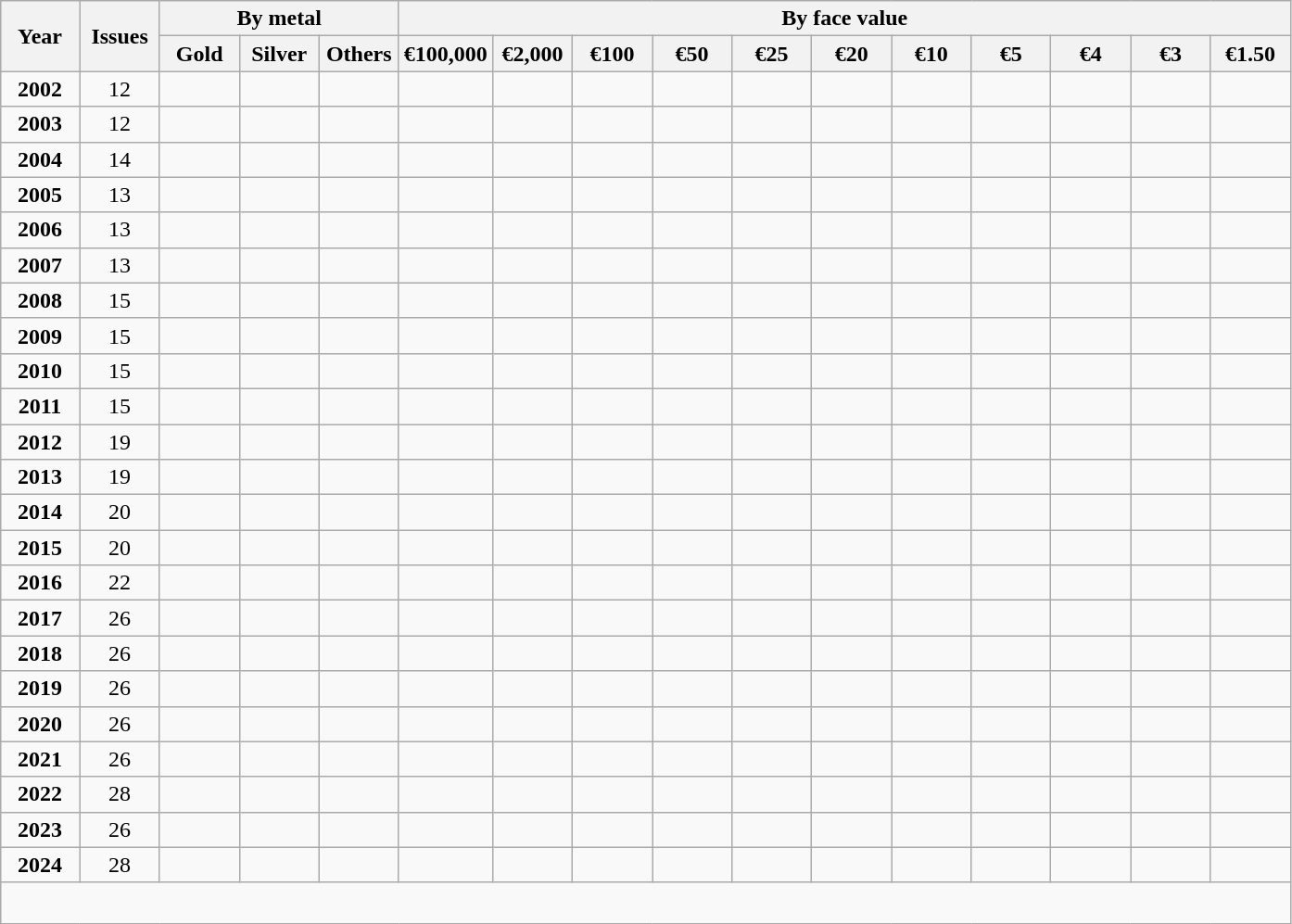<table class="wikitable" style="margin:1em auto; text-align: center;">
<tr>
<th rowspan=2 width=50px>Year</th>
<th rowspan=2 width=50px>Issues</th>
<th colspan=3>By metal</th>
<th colspan=11>By face value</th>
</tr>
<tr>
<th width=50px>Gold</th>
<th width=50px>Silver</th>
<th width=50px>Others</th>
<th width=50px>€100,000</th>
<th width=50px>€2,000</th>
<th width=50px>€100</th>
<th width=50px>€50</th>
<th width=50px>€25</th>
<th width=50px>€20</th>
<th width=50px>€10</th>
<th width=50px>€5</th>
<th width=50px>€4</th>
<th width=50px>€3</th>
<th width=50px>€1.50</th>
</tr>
<tr>
<td style="text-align: center;"><strong>2002</strong></td>
<td>12</td>
<td></td>
<td></td>
<td></td>
<td></td>
<td></td>
<td></td>
<td></td>
<td></td>
<td></td>
<td></td>
<td></td>
<td></td>
<td></td>
<td></td>
</tr>
<tr>
<td style="text-align: center;"><strong>2003</strong></td>
<td>12</td>
<td></td>
<td></td>
<td></td>
<td></td>
<td></td>
<td></td>
<td></td>
<td></td>
<td></td>
<td></td>
<td></td>
<td></td>
<td></td>
<td></td>
</tr>
<tr>
<td style="text-align: center;"><strong>2004</strong></td>
<td>14</td>
<td></td>
<td></td>
<td></td>
<td></td>
<td></td>
<td></td>
<td></td>
<td></td>
<td></td>
<td></td>
<td></td>
<td></td>
<td></td>
<td></td>
</tr>
<tr>
<td style="text-align: center;"><strong>2005</strong></td>
<td>13</td>
<td></td>
<td></td>
<td></td>
<td></td>
<td></td>
<td></td>
<td></td>
<td></td>
<td></td>
<td></td>
<td></td>
<td></td>
<td></td>
<td></td>
</tr>
<tr>
<td style="text-align: center;"><strong>2006</strong></td>
<td>13</td>
<td></td>
<td></td>
<td></td>
<td></td>
<td></td>
<td></td>
<td></td>
<td></td>
<td></td>
<td></td>
<td></td>
<td></td>
<td></td>
<td></td>
</tr>
<tr>
<td style="text-align: center;"><strong>2007</strong></td>
<td>13</td>
<td></td>
<td></td>
<td></td>
<td></td>
<td></td>
<td></td>
<td></td>
<td></td>
<td></td>
<td></td>
<td></td>
<td></td>
<td></td>
<td></td>
</tr>
<tr>
<td style="text-align: center;"><strong>2008</strong></td>
<td>15</td>
<td></td>
<td></td>
<td></td>
<td></td>
<td></td>
<td></td>
<td></td>
<td></td>
<td></td>
<td></td>
<td></td>
<td></td>
<td></td>
<td></td>
</tr>
<tr>
<td style="text-align: center;"><strong>2009</strong></td>
<td>15</td>
<td></td>
<td></td>
<td></td>
<td></td>
<td></td>
<td></td>
<td></td>
<td></td>
<td></td>
<td></td>
<td></td>
<td></td>
<td></td>
<td></td>
</tr>
<tr>
<td style="text-align: center;"><strong>2010</strong></td>
<td>15</td>
<td></td>
<td></td>
<td></td>
<td></td>
<td></td>
<td></td>
<td></td>
<td></td>
<td></td>
<td></td>
<td></td>
<td></td>
<td></td>
<td></td>
</tr>
<tr>
<td style="text-align: center;"><strong>2011</strong></td>
<td>15</td>
<td></td>
<td></td>
<td></td>
<td></td>
<td></td>
<td></td>
<td></td>
<td></td>
<td></td>
<td></td>
<td></td>
<td></td>
<td></td>
<td></td>
</tr>
<tr>
<td style="text-align: center;"><strong>2012</strong></td>
<td>19</td>
<td></td>
<td></td>
<td></td>
<td></td>
<td></td>
<td></td>
<td></td>
<td></td>
<td></td>
<td></td>
<td></td>
<td></td>
<td></td>
<td></td>
</tr>
<tr>
<td style="text-align: center;"><strong>2013</strong></td>
<td>19</td>
<td></td>
<td></td>
<td></td>
<td></td>
<td></td>
<td></td>
<td></td>
<td></td>
<td></td>
<td></td>
<td></td>
<td></td>
<td></td>
<td></td>
</tr>
<tr>
<td style="text-align: center;"><strong>2014</strong></td>
<td>20</td>
<td></td>
<td></td>
<td></td>
<td></td>
<td></td>
<td></td>
<td></td>
<td></td>
<td></td>
<td></td>
<td></td>
<td></td>
<td></td>
<td></td>
</tr>
<tr>
<td style="text-align: center;"><strong>2015</strong></td>
<td>20</td>
<td></td>
<td></td>
<td></td>
<td></td>
<td></td>
<td></td>
<td></td>
<td></td>
<td></td>
<td></td>
<td></td>
<td></td>
<td></td>
<td></td>
</tr>
<tr>
<td style="text-align: center;"><strong>2016</strong></td>
<td>22</td>
<td></td>
<td></td>
<td></td>
<td></td>
<td></td>
<td></td>
<td></td>
<td></td>
<td></td>
<td></td>
<td></td>
<td></td>
<td></td>
<td></td>
</tr>
<tr>
<td style="text-align: center;"><strong>2017</strong></td>
<td>26</td>
<td></td>
<td></td>
<td></td>
<td></td>
<td></td>
<td></td>
<td></td>
<td></td>
<td></td>
<td></td>
<td></td>
<td></td>
<td></td>
<td></td>
</tr>
<tr>
<td style="text-align: center;"><strong>2018</strong></td>
<td>26</td>
<td></td>
<td></td>
<td></td>
<td></td>
<td></td>
<td></td>
<td></td>
<td></td>
<td></td>
<td></td>
<td></td>
<td></td>
<td></td>
<td></td>
</tr>
<tr>
<td style="text-align: center;"><strong>2019</strong></td>
<td>26</td>
<td></td>
<td></td>
<td></td>
<td></td>
<td></td>
<td></td>
<td></td>
<td></td>
<td></td>
<td></td>
<td></td>
<td></td>
<td></td>
<td></td>
</tr>
<tr>
<td style="text-align: center;"><strong>2020</strong></td>
<td>26</td>
<td></td>
<td></td>
<td></td>
<td></td>
<td></td>
<td></td>
<td></td>
<td></td>
<td></td>
<td></td>
<td></td>
<td></td>
<td></td>
<td></td>
</tr>
<tr>
<td style="text-align: center;"><strong>2021</strong></td>
<td>26</td>
<td></td>
<td></td>
<td></td>
<td></td>
<td></td>
<td></td>
<td></td>
<td></td>
<td></td>
<td></td>
<td></td>
<td></td>
<td></td>
<td></td>
</tr>
<tr>
<td style="text-align: center;"><strong>2022</strong></td>
<td>28</td>
<td></td>
<td></td>
<td></td>
<td></td>
<td></td>
<td></td>
<td></td>
<td></td>
<td></td>
<td></td>
<td></td>
<td></td>
<td></td>
<td></td>
</tr>
<tr>
<td style="text-align: center;"><strong>2023</strong></td>
<td>26</td>
<td></td>
<td></td>
<td></td>
<td></td>
<td></td>
<td></td>
<td></td>
<td></td>
<td></td>
<td></td>
<td></td>
<td></td>
<td></td>
<td></td>
</tr>
<tr>
<td style="text-align: center;"><strong>2024</strong></td>
<td>28</td>
<td></td>
<td></td>
<td></td>
<td></td>
<td></td>
<td></td>
<td></td>
<td></td>
<td></td>
<td></td>
<td></td>
<td></td>
<td></td>
<td></td>
</tr>
<tr>
<td colspan="16" style="text-align: left; padding: 0;"><br><table style="width: 100%;">
<tr>
<td style="width: 33%; border: 0; text-align: center;"></td>
<td style="width: 33%; border: 0; text-align: center;"></td>
<td style="width: 33%; border: 0; text-align: center;"></td>
</tr>
</table>
</td>
</tr>
</table>
